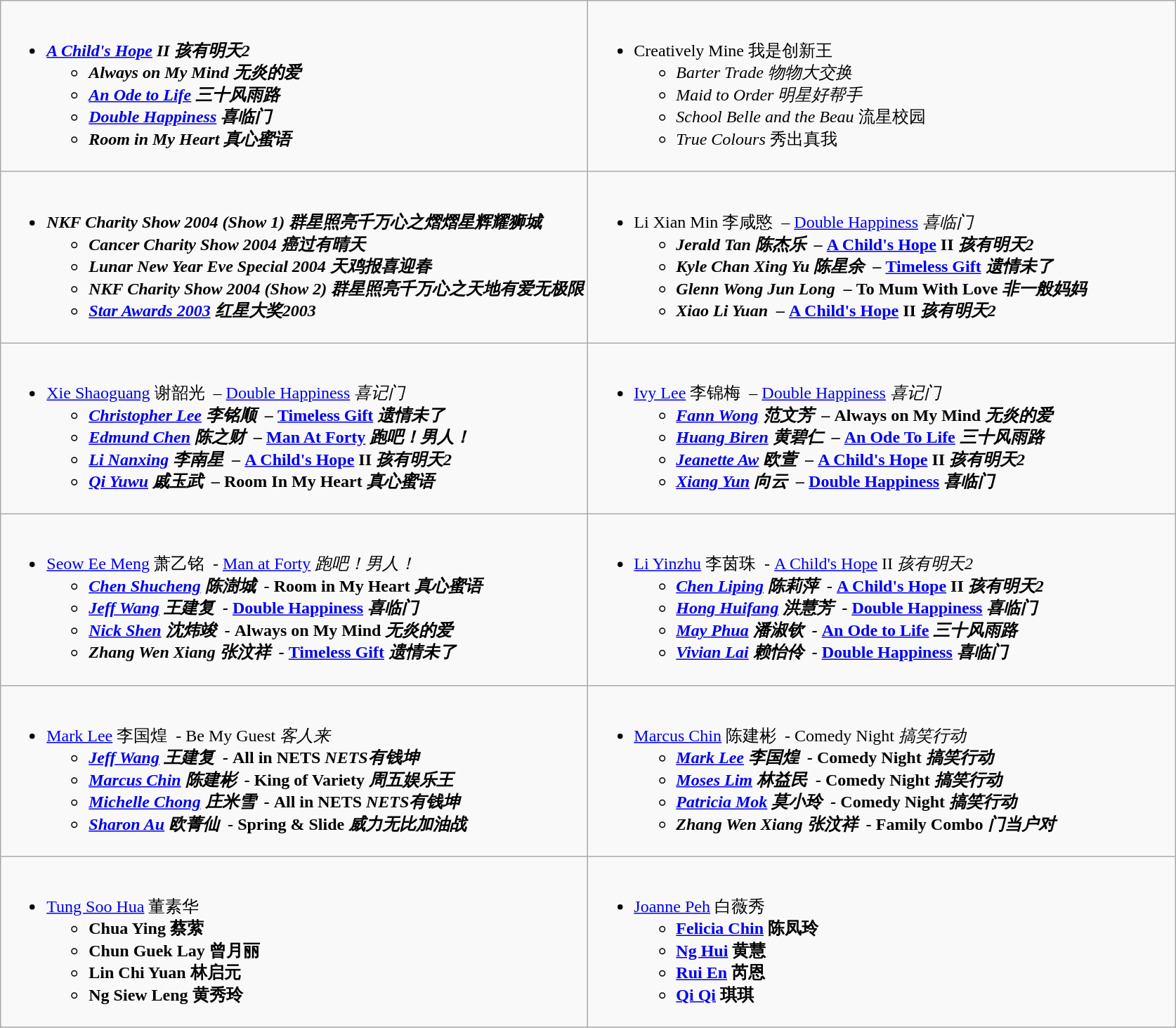<table class=wikitable>
<tr>
<td valign="top" width="50%"><br><div></div><ul><li><strong><em><a href='#'>A Child's Hope</a><em> II 孩有明天2<strong><ul><li></em>Always on My Mind<em> 无炎的爱</li><li></em><a href='#'>An Ode to Life</a><em> 三十风雨路</li><li></em><a href='#'>Double Happiness</a><em> 喜临门</li><li></em>Room in My Heart<em> 真心蜜语</li></ul></li></ul></td>
<td valign="top" width="50%"><br><div></div><ul><li></em></strong>Creatively Mine</em> 我是创新王</strong><ul><li><em>Barter Trade 物物大交换</em></li><li><em>Maid to Order 明星好帮手</em></li><li><em>School Belle and the Beau</em> 流星校园</li><li><em>True Colours</em> 秀出真我</li></ul></li></ul></td>
</tr>
<tr>
<td valign="top" width="50%"><br><div></div><ul><li><strong><em>NKF Charity Show 2004<em> (Show 1) 群星照亮千万心之熠熠星辉耀狮城<strong><ul><li></em>Cancer Charity Show<em> 2004 癌过有晴天</li><li></em>Lunar New Year Eve Special<em> 2004 天鸡报喜迎春</li><li></em>NKF Charity Show 2004<em> (Show 2) 群星照亮千万心之天地有爱无极限</li><li></em><a href='#'>Star Awards 2003</a><em> 红星大奖2003</li></ul></li></ul></td>
<td valign="top" width="50%"><br><div></div><ul><li></strong>Li Xian Min 李咸愍  – </em><a href='#'>Double Happiness</a><em> 喜临门<strong><ul><li>Jerald Tan 陈杰乐  – </em><a href='#'>A Child's Hope</a> II<em> 孩有明天2</li><li>Kyle Chan Xing Yu 陈星余  – </em><a href='#'>Timeless Gift</a><em> 遗情未了</li><li>Glenn Wong Jun Long  – </em>To Mum With Love<em> 非一般妈妈</li><li>Xiao Li Yuan  – </em><a href='#'>A Child's Hope</a> II<em> 孩有明天2</li></ul></li></ul></td>
</tr>
<tr>
<td valign="top" width="50%"><br><div></div><ul><li></strong><a href='#'>Xie Shaoguang</a> 谢韶光  – </em><a href='#'>Double Happiness</a><em> 喜记门<strong><ul><li><a href='#'>Christopher Lee</a> 李铭顺  – </em><a href='#'>Timeless Gift</a><em> 遗情未了</li><li><a href='#'>Edmund Chen</a> 陈之财  – </em><a href='#'>Man At Forty</a><em> 跑吧！男人！</li><li><a href='#'>Li Nanxing</a> 李南星  – </em><a href='#'>A Child's Hope</a> II<em> 孩有明天2</li><li><a href='#'>Qi Yuwu</a> 戚玉武  – </em>Room In My Heart<em> 真心蜜语</li></ul></li></ul></td>
<td valign="top" width="50%"><br><div></div><ul><li></strong><a href='#'>Ivy Lee</a> 李锦梅  – </em><a href='#'>Double Happiness</a><em> 喜记门<strong><ul><li><a href='#'>Fann Wong</a> 范文芳  – </em>Always on My Mind<em> 无炎的爱</li><li><a href='#'>Huang Biren</a> 黄碧仁  – </em><a href='#'>An Ode To Life</a><em> 三十风雨路</li><li><a href='#'>Jeanette Aw</a> 欧萱  – </em><a href='#'>A Child's Hope</a> II<em> 孩有明天2</li><li><a href='#'>Xiang Yun</a> 向云  – </em><a href='#'>Double Happiness</a><em> 喜临门</li></ul></li></ul></td>
</tr>
<tr>
<td valign="top" width="50%"><br><div></div><ul><li></strong><a href='#'>Seow Ee Meng</a> 萧乙铭  - </em><a href='#'>Man at Forty</a><em> 跑吧！男人！<strong><ul><li><a href='#'>Chen Shucheng</a> 陈澍城  - </em>Room in My Heart<em> 真心蜜语</li><li><a href='#'>Jeff Wang</a> 王建复  - </em><a href='#'>Double Happiness</a><em> 喜临门</li><li><a href='#'>Nick Shen</a> 沈炜竣  - </em>Always on My Mind<em> 无炎的爱</li><li>Zhang Wen Xiang 张汶祥  - </em><a href='#'>Timeless Gift</a><em> 遗情未了</li></ul></li></ul></td>
<td valign="top" width="50%"><br><div></div><ul><li></strong><a href='#'>Li Yinzhu</a> 李茵珠  - </em><a href='#'>A Child's Hope</a> II<em> 孩有明天2<strong><ul><li><a href='#'>Chen Liping</a> 陈莉萍  - </em><a href='#'>A Child's Hope</a> II<em> 孩有明天2</li><li><a href='#'>Hong Huifang</a> 洪慧芳  - </em><a href='#'>Double Happiness</a><em> 喜临门</li><li><a href='#'>May Phua</a> 潘淑钦  - </em><a href='#'>An Ode to Life</a><em> 三十风雨路</li><li><a href='#'>Vivian Lai</a> 赖怡伶  - </em><a href='#'>Double Happiness</a><em> 喜临门</li></ul></li></ul></td>
</tr>
<tr>
<td valign="top" width="50%"><br><div></div><ul><li></strong><a href='#'>Mark Lee</a> 李国煌  - </em>Be My Guest<em> 客人来<strong><ul><li><a href='#'>Jeff Wang</a> 王建复  - </em>All in NETS<em> NETS有钱坤</li><li><a href='#'>Marcus Chin</a> 陈建彬  - </em>King of Variety<em> 周五娱乐王</li><li><a href='#'>Michelle Chong</a> 庄米雪  - </em>All in NETS<em> NETS有钱坤</li><li><a href='#'>Sharon Au</a> 欧菁仙  - </em>Spring & Slide<em> 威力无比加油战</li></ul></li></ul></td>
<td valign="top" width="50%"><br><div></div><ul><li></strong><a href='#'>Marcus Chin</a> 陈建彬  - </em>Comedy Night<em> 搞笑行动<strong><ul><li><a href='#'>Mark Lee</a> 李国煌  - </em>Comedy Night<em> 搞笑行动</li><li><a href='#'>Moses Lim</a> 林益民  - </em>Comedy Night<em> 搞笑行动</li><li><a href='#'>Patricia Mok</a> 莫小玲  - </em>Comedy Night<em> 搞笑行动</li><li>Zhang Wen Xiang 张汶祥  - </em>Family Combo<em> 门当户对</li></ul></li></ul></td>
</tr>
<tr>
<td valign="top" width="50%"><br><div></div><ul><li></strong><a href='#'>Tung Soo Hua</a> 董素华<strong><ul><li>Chua Ying 蔡萦</li><li>Chun Guek Lay 曾月丽</li><li>Lin Chi Yuan 林启元</li><li>Ng Siew Leng 黄秀玲</li></ul></li></ul></td>
<td valign="top" width="50%"><br><div></div><ul><li></strong><a href='#'>Joanne Peh</a> 白薇秀<strong><ul><li><a href='#'>Felicia Chin</a> 陈凤玲</li><li><a href='#'>Ng Hui</a> 黄慧</li><li><a href='#'>Rui En</a> 芮恩</li><li><a href='#'>Qi Qi</a> 琪琪</li></ul></li></ul></td>
</tr>
</table>
